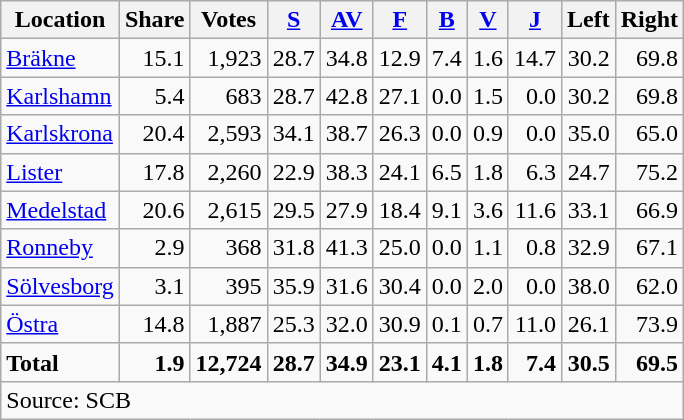<table class="wikitable sortable" style=text-align:right>
<tr>
<th>Location</th>
<th>Share</th>
<th>Votes</th>
<th><a href='#'>S</a></th>
<th><a href='#'>AV</a></th>
<th><a href='#'>F</a></th>
<th><a href='#'>B</a></th>
<th><a href='#'>V</a></th>
<th><a href='#'>J</a></th>
<th>Left</th>
<th>Right</th>
</tr>
<tr>
<td align=left><a href='#'>Bräkne</a></td>
<td>15.1</td>
<td>1,923</td>
<td>28.7</td>
<td>34.8</td>
<td>12.9</td>
<td>7.4</td>
<td>1.6</td>
<td>14.7</td>
<td>30.2</td>
<td>69.8</td>
</tr>
<tr>
<td align=left><a href='#'>Karlshamn</a></td>
<td>5.4</td>
<td>683</td>
<td>28.7</td>
<td>42.8</td>
<td>27.1</td>
<td>0.0</td>
<td>1.5</td>
<td>0.0</td>
<td>30.2</td>
<td>69.8</td>
</tr>
<tr>
<td align=left><a href='#'>Karlskrona</a></td>
<td>20.4</td>
<td>2,593</td>
<td>34.1</td>
<td>38.7</td>
<td>26.3</td>
<td>0.0</td>
<td>0.9</td>
<td>0.0</td>
<td>35.0</td>
<td>65.0</td>
</tr>
<tr>
<td align=left><a href='#'>Lister</a></td>
<td>17.8</td>
<td>2,260</td>
<td>22.9</td>
<td>38.3</td>
<td>24.1</td>
<td>6.5</td>
<td>1.8</td>
<td>6.3</td>
<td>24.7</td>
<td>75.2</td>
</tr>
<tr>
<td align=left><a href='#'>Medelstad</a></td>
<td>20.6</td>
<td>2,615</td>
<td>29.5</td>
<td>27.9</td>
<td>18.4</td>
<td>9.1</td>
<td>3.6</td>
<td>11.6</td>
<td>33.1</td>
<td>66.9</td>
</tr>
<tr>
<td align=left><a href='#'>Ronneby</a></td>
<td>2.9</td>
<td>368</td>
<td>31.8</td>
<td>41.3</td>
<td>25.0</td>
<td>0.0</td>
<td>1.1</td>
<td>0.8</td>
<td>32.9</td>
<td>67.1</td>
</tr>
<tr>
<td align=left><a href='#'>Sölvesborg</a></td>
<td>3.1</td>
<td>395</td>
<td>35.9</td>
<td>31.6</td>
<td>30.4</td>
<td>0.0</td>
<td>2.0</td>
<td>0.0</td>
<td>38.0</td>
<td>62.0</td>
</tr>
<tr>
<td align=left><a href='#'>Östra</a></td>
<td>14.8</td>
<td>1,887</td>
<td>25.3</td>
<td>32.0</td>
<td>30.9</td>
<td>0.1</td>
<td>0.7</td>
<td>11.0</td>
<td>26.1</td>
<td>73.9</td>
</tr>
<tr>
<td align=left><strong>Total</strong></td>
<td><strong>1.9</strong></td>
<td><strong>12,724</strong></td>
<td><strong>28.7</strong></td>
<td><strong>34.9</strong></td>
<td><strong>23.1</strong></td>
<td><strong>4.1</strong></td>
<td><strong>1.8</strong></td>
<td><strong>7.4</strong></td>
<td><strong>30.5</strong></td>
<td><strong>69.5</strong></td>
</tr>
<tr>
<td align=left colspan=11>Source: SCB </td>
</tr>
</table>
